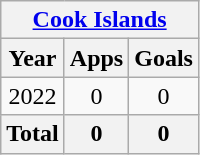<table class="wikitable" style="text-align:center">
<tr>
<th colspan=3><a href='#'>Cook Islands</a></th>
</tr>
<tr>
<th>Year</th>
<th>Apps</th>
<th>Goals</th>
</tr>
<tr>
<td>2022</td>
<td>0</td>
<td>0</td>
</tr>
<tr>
<th>Total</th>
<th>0</th>
<th>0</th>
</tr>
</table>
